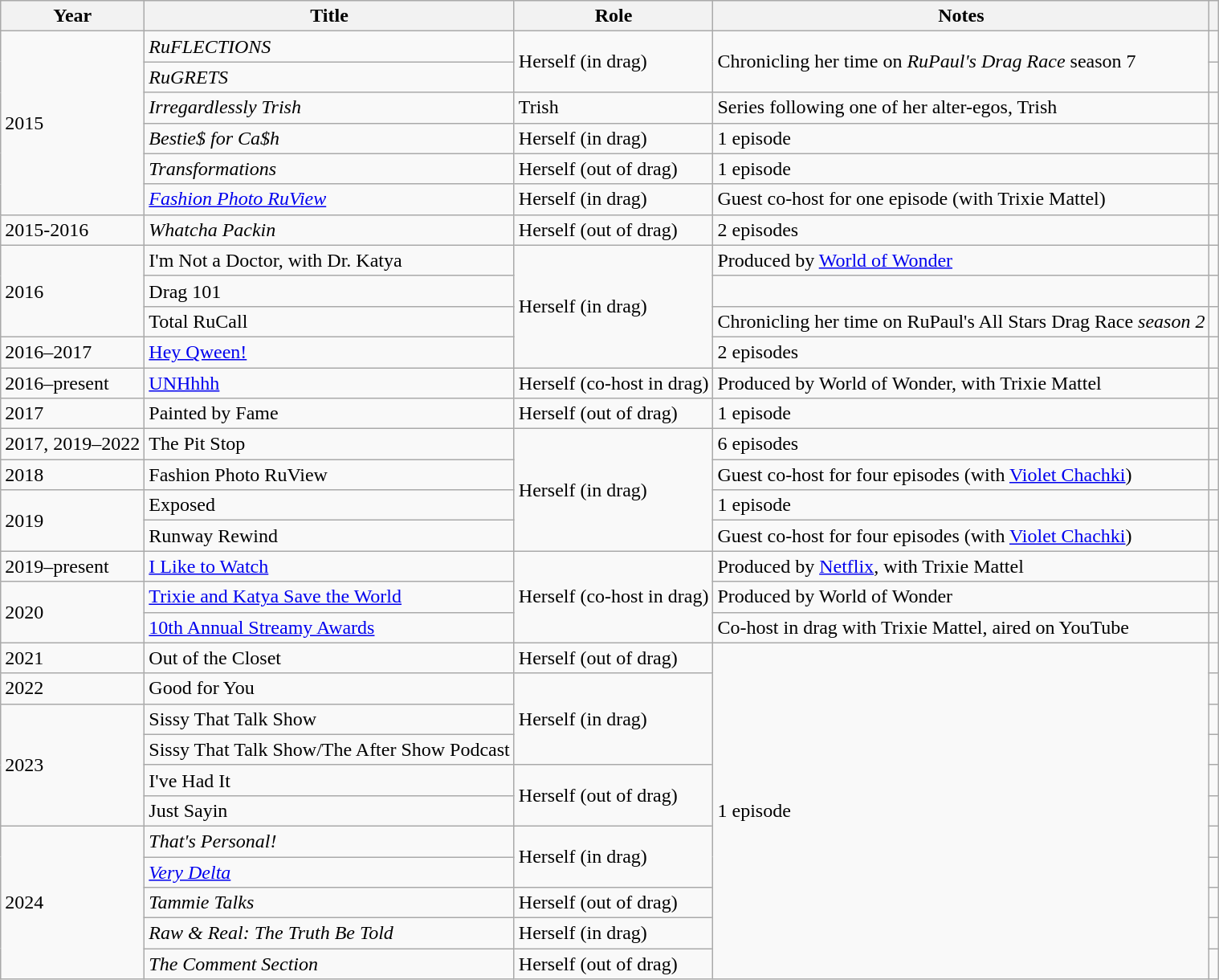<table class="wikitable sortable">
<tr>
<th>Year</th>
<th>Title</th>
<th>Role</th>
<th class="unsortable">Notes</th>
<th></th>
</tr>
<tr>
<td rowspan="6">2015</td>
<td><em>RuFLECTIONS</em></td>
<td rowspan="2">Herself (in drag)</td>
<td rowspan="2">Chronicling her time on <em>RuPaul's Drag Race</em> season 7</td>
<td></td>
</tr>
<tr>
<td><em>RuGRETS</em></td>
<td></td>
</tr>
<tr>
<td><em>Irregardlessly Trish</em></td>
<td>Trish</td>
<td>Series following one of her alter-egos, Trish</td>
<td></td>
</tr>
<tr>
<td><em>Bestie$ for Ca$h</em></td>
<td>Herself (in drag)</td>
<td>1 episode</td>
<td></td>
</tr>
<tr>
<td><em>Transformations</em></td>
<td>Herself (out of drag)</td>
<td>1 episode</td>
<td></td>
</tr>
<tr>
<td><em><a href='#'>Fashion Photo RuView</a></em></td>
<td>Herself (in drag)</td>
<td>Guest co-host for one episode (with Trixie Mattel)</td>
<td></td>
</tr>
<tr>
<td>2015-2016</td>
<td><em>Whatcha Packin<strong></td>
<td>Herself (out of drag)</td>
<td>2 episodes</td>
<td></td>
</tr>
<tr>
<td rowspan="3">2016</td>
<td></em>I'm Not a Doctor, with Dr. Katya<em></td>
<td rowspan="4">Herself (in drag)</td>
<td>Produced by <a href='#'>World of Wonder</a></td>
<td></td>
</tr>
<tr>
<td></em>Drag 101<em></td>
<td></td>
<td></td>
</tr>
<tr>
<td></em>Total RuCall<em></td>
<td>Chronicling her time on </em>RuPaul's All Stars Drag Race<em> season 2</td>
<td></td>
</tr>
<tr>
<td>2016–2017</td>
<td></em><a href='#'>Hey Qween!</a><em></td>
<td>2 episodes</td>
</tr>
<tr>
<td>2016–present</td>
<td></em><a href='#'>UNHhhh</a><em></td>
<td>Herself (co-host in drag)</td>
<td>Produced by World of Wonder, with Trixie Mattel</td>
<td></td>
</tr>
<tr>
<td>2017</td>
<td></em>Painted by Fame<em></td>
<td>Herself (out of drag)</td>
<td>1 episode</td>
<td></td>
</tr>
<tr>
<td>2017, 2019–2022</td>
<td></em>The Pit Stop<em></td>
<td rowspan="4">Herself (in drag)</td>
<td>6 episodes</td>
<td></td>
</tr>
<tr>
<td>2018</td>
<td></em>Fashion Photo RuView<em></td>
<td>Guest co-host for four episodes (with <a href='#'>Violet Chachki</a>)</td>
<td></td>
</tr>
<tr>
<td rowspan="2">2019</td>
<td></em>Exposed<em></td>
<td>1 episode</td>
<td></td>
</tr>
<tr>
<td></em>Runway Rewind<em></td>
<td>Guest co-host for four episodes (with <a href='#'>Violet Chachki</a>)</td>
<td></td>
</tr>
<tr>
<td>2019–present</td>
<td></em><a href='#'>I Like to Watch</a><em></td>
<td rowspan="3">Herself (co-host in drag)</td>
<td>Produced by <a href='#'>Netflix</a>, with Trixie Mattel</td>
<td></td>
</tr>
<tr>
<td rowspan="2">2020</td>
<td></em><a href='#'>Trixie and Katya Save the World</a><em></td>
<td>Produced by World of Wonder</td>
<td></td>
</tr>
<tr>
<td></em><a href='#'>10th Annual Streamy Awards</a><em></td>
<td>Co-host in drag with Trixie Mattel, aired on YouTube</td>
<td></td>
</tr>
<tr>
<td>2021</td>
<td></em>Out of the Closet<em></td>
<td>Herself (out of drag)</td>
<td rowspan="11">1 episode</td>
<td></td>
</tr>
<tr>
<td>2022</td>
<td></em>Good for You<em></td>
<td rowspan="3">Herself (in drag)</td>
<td></td>
</tr>
<tr>
<td rowspan="4">2023</td>
<td></em>Sissy That Talk Show<em></td>
<td></td>
</tr>
<tr>
<td></em>Sissy That Talk Show/The After Show Podcast<em></td>
<td></td>
</tr>
<tr>
<td></em>I've Had It<em></td>
<td rowspan="2">Herself (out of drag)</td>
<td></td>
</tr>
<tr>
<td></em>Just Sayin</strong></td>
<td></td>
</tr>
<tr>
<td rowspan="5">2024</td>
<td><em>That's Personal!</em></td>
<td rowspan="2">Herself (in drag)</td>
<td></td>
</tr>
<tr>
<td><em><a href='#'>Very Delta</a></em></td>
<td></td>
</tr>
<tr>
<td><em>Tammie Talks</em></td>
<td>Herself (out of drag)</td>
<td></td>
</tr>
<tr>
<td><em>Raw & Real: The Truth Be Told</em></td>
<td>Herself (in drag)</td>
<td></td>
</tr>
<tr>
<td><em>The Comment Section</em></td>
<td>Herself (out of drag)</td>
<td></td>
</tr>
</table>
